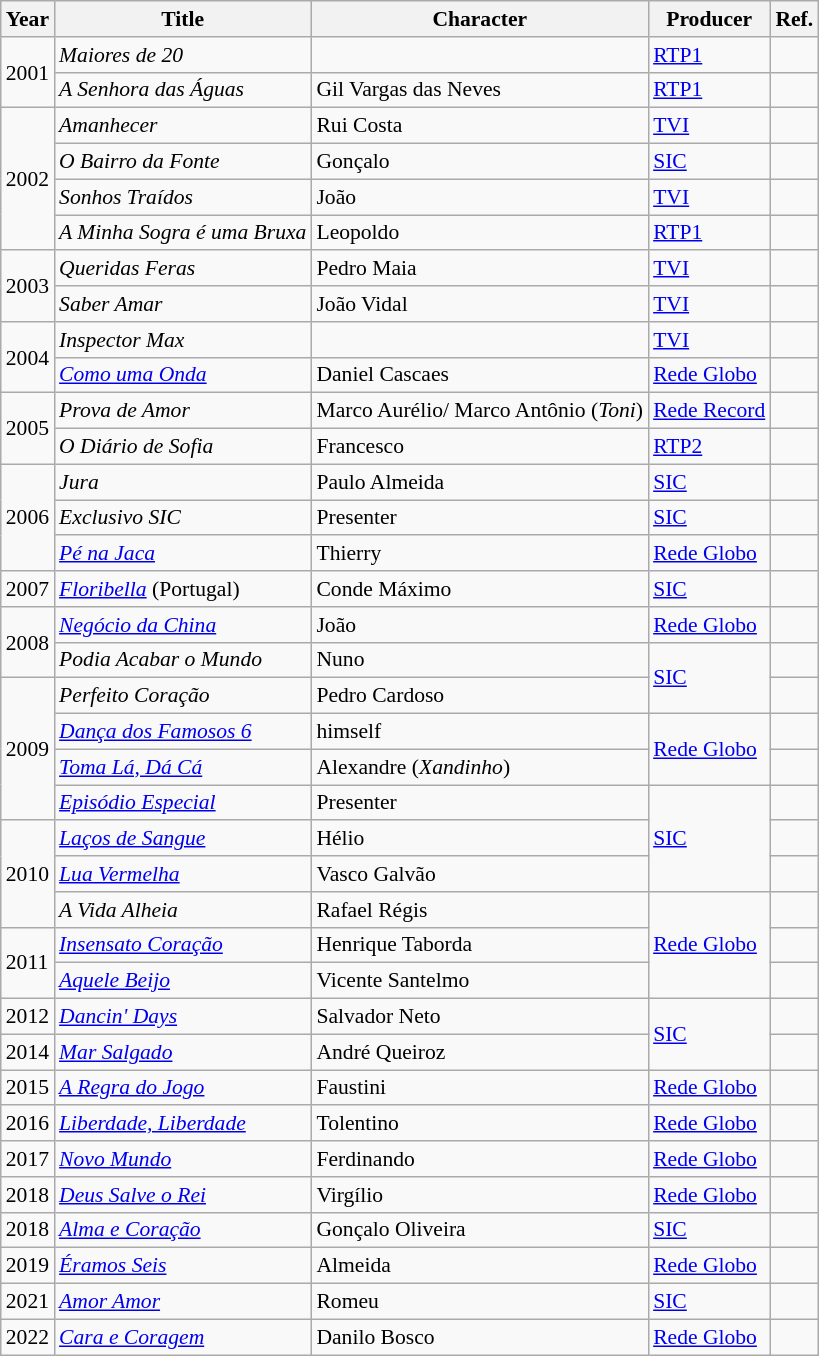<table class="wikitable" style="font-size: 90%;">
<tr>
<th>Year</th>
<th>Title</th>
<th>Character</th>
<th>Producer</th>
<th>Ref.</th>
</tr>
<tr>
<td rowspan="2">2001</td>
<td><em>Maiores de 20</em></td>
<td></td>
<td><a href='#'>RTP1</a></td>
<td></td>
</tr>
<tr>
<td><em>A Senhora das Águas</em></td>
<td>Gil Vargas das Neves</td>
<td><a href='#'>RTP1</a></td>
<td></td>
</tr>
<tr>
<td rowspan="4">2002</td>
<td><em>Amanhecer</em></td>
<td>Rui Costa</td>
<td><a href='#'>TVI</a></td>
<td></td>
</tr>
<tr>
<td><em>O Bairro da Fonte</em></td>
<td>Gonçalo</td>
<td><a href='#'>SIC</a></td>
<td></td>
</tr>
<tr>
<td><em>Sonhos Traídos</em></td>
<td>João</td>
<td><a href='#'>TVI</a></td>
<td></td>
</tr>
<tr>
<td><em>A Minha Sogra é uma Bruxa</em></td>
<td>Leopoldo</td>
<td><a href='#'>RTP1</a></td>
<td></td>
</tr>
<tr>
<td rowspan="2">2003</td>
<td><em>Queridas Feras</em></td>
<td>Pedro Maia</td>
<td><a href='#'>TVI</a></td>
<td></td>
</tr>
<tr>
<td><em>Saber Amar</em></td>
<td>João Vidal</td>
<td><a href='#'>TVI</a></td>
<td></td>
</tr>
<tr>
<td rowspan="2">2004</td>
<td><em>Inspector Max</em></td>
<td></td>
<td><a href='#'>TVI</a></td>
<td></td>
</tr>
<tr>
<td><em><a href='#'>Como uma Onda</a></em></td>
<td>Daniel Cascaes</td>
<td><a href='#'>Rede Globo</a></td>
<td></td>
</tr>
<tr>
<td rowspan="2">2005</td>
<td><em>Prova de Amor</em></td>
<td>Marco Aurélio/ Marco Antônio (<em>Toni</em>)</td>
<td><a href='#'>Rede Record</a></td>
<td></td>
</tr>
<tr>
<td><em>O Diário de Sofia</em></td>
<td>Francesco</td>
<td><a href='#'>RTP2</a></td>
<td></td>
</tr>
<tr>
<td rowspan="3">2006</td>
<td><em>Jura</em></td>
<td>Paulo Almeida</td>
<td><a href='#'>SIC</a></td>
<td></td>
</tr>
<tr>
<td><em>Exclusivo SIC</em></td>
<td>Presenter</td>
<td><a href='#'>SIC</a></td>
<td></td>
</tr>
<tr>
<td><em><a href='#'>Pé na Jaca</a></em></td>
<td>Thierry</td>
<td><a href='#'>Rede Globo</a></td>
<td></td>
</tr>
<tr>
<td>2007</td>
<td><em><a href='#'>Floribella</a></em> (Portugal)</td>
<td>Conde Máximo</td>
<td><a href='#'>SIC</a></td>
<td></td>
</tr>
<tr>
<td rowspan="2">2008</td>
<td><em><a href='#'>Negócio da China</a></em></td>
<td>João</td>
<td><a href='#'>Rede Globo</a></td>
<td></td>
</tr>
<tr>
<td><em>Podia Acabar o Mundo</em></td>
<td>Nuno</td>
<td rowspan="2"><a href='#'>SIC</a></td>
<td></td>
</tr>
<tr>
<td rowspan="4">2009</td>
<td><em>Perfeito Coração</em></td>
<td>Pedro Cardoso</td>
<td></td>
</tr>
<tr>
<td><em><a href='#'>Dança dos Famosos 6</a></em></td>
<td>himself</td>
<td rowspan="2"><a href='#'>Rede Globo</a></td>
<td></td>
</tr>
<tr>
<td><em><a href='#'>Toma Lá, Dá Cá</a></em></td>
<td>Alexandre (<em>Xandinho</em>)</td>
<td></td>
</tr>
<tr>
<td><em><a href='#'>Episódio Especial</a></em></td>
<td>Presenter</td>
<td rowspan="3"><a href='#'>SIC</a></td>
<td></td>
</tr>
<tr>
<td rowspan="3">2010</td>
<td><em><a href='#'>Laços de Sangue</a></em></td>
<td>Hélio</td>
<td></td>
</tr>
<tr>
<td><em><a href='#'>Lua Vermelha</a></em></td>
<td>Vasco Galvão</td>
<td></td>
</tr>
<tr>
<td><em>A Vida Alheia</em></td>
<td>Rafael Régis</td>
<td rowspan="3"><a href='#'>Rede Globo</a></td>
<td></td>
</tr>
<tr>
<td rowspan="2">2011</td>
<td><em><a href='#'>Insensato Coração</a></em></td>
<td>Henrique Taborda</td>
<td></td>
</tr>
<tr>
<td><em><a href='#'>Aquele Beijo</a></em></td>
<td>Vicente Santelmo</td>
<td></td>
</tr>
<tr>
<td>2012</td>
<td><em><a href='#'>Dancin' Days</a></em></td>
<td>Salvador Neto</td>
<td rowspan="2"><a href='#'>SIC</a></td>
<td></td>
</tr>
<tr>
<td>2014</td>
<td><em><a href='#'>Mar Salgado</a></em></td>
<td>André Queiroz</td>
<td></td>
</tr>
<tr>
<td>2015</td>
<td><em><a href='#'>A Regra do Jogo</a></em></td>
<td>Faustini</td>
<td><a href='#'>Rede Globo</a></td>
<td></td>
</tr>
<tr>
<td>2016</td>
<td><em><a href='#'>Liberdade, Liberdade</a></em></td>
<td>Tolentino</td>
<td><a href='#'>Rede Globo</a></td>
<td></td>
</tr>
<tr>
<td>2017</td>
<td><em><a href='#'>Novo Mundo</a></em></td>
<td>Ferdinando</td>
<td><a href='#'>Rede Globo</a></td>
<td></td>
</tr>
<tr>
<td>2018</td>
<td><em><a href='#'>Deus Salve o Rei</a></em></td>
<td>Virgílio</td>
<td><a href='#'>Rede Globo</a></td>
<td></td>
</tr>
<tr>
<td>2018</td>
<td><em><a href='#'>Alma e Coração</a></em></td>
<td>Gonçalo Oliveira</td>
<td><a href='#'>SIC</a></td>
<td></td>
</tr>
<tr>
<td>2019</td>
<td><em><a href='#'>Éramos Seis</a></em></td>
<td>Almeida</td>
<td><a href='#'>Rede Globo</a></td>
<td></td>
</tr>
<tr>
<td>2021</td>
<td><em><a href='#'>Amor Amor</a></em></td>
<td>Romeu</td>
<td><a href='#'>SIC</a></td>
<td></td>
</tr>
<tr>
<td>2022</td>
<td><em><a href='#'>Cara e Coragem</a></em></td>
<td>Danilo Bosco</td>
<td><a href='#'>Rede Globo</a></td>
<td></td>
</tr>
</table>
